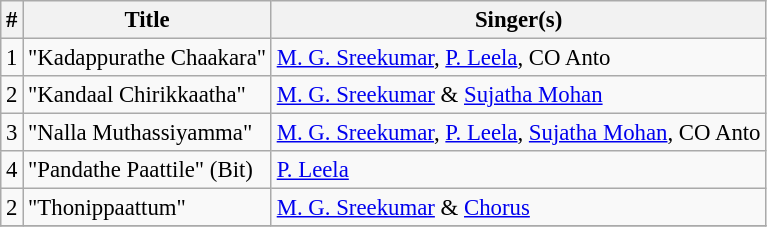<table class="wikitable" style="font-size:95%;">
<tr>
<th>#</th>
<th>Title</th>
<th>Singer(s)</th>
</tr>
<tr>
<td>1</td>
<td>"Kadappurathe Chaakara"</td>
<td><a href='#'>M. G. Sreekumar</a>, <a href='#'>P. Leela</a>, CO Anto</td>
</tr>
<tr>
<td>2</td>
<td>"Kandaal Chirikkaatha"</td>
<td><a href='#'>M. G. Sreekumar</a> & <a href='#'>Sujatha Mohan</a></td>
</tr>
<tr>
<td>3</td>
<td>"Nalla Muthassiyamma"</td>
<td><a href='#'>M. G. Sreekumar</a>, <a href='#'>P. Leela</a>, <a href='#'>Sujatha Mohan</a>, CO Anto</td>
</tr>
<tr>
<td>4</td>
<td>"Pandathe Paattile" (Bit)</td>
<td><a href='#'>P. Leela</a></td>
</tr>
<tr>
<td>2</td>
<td>"Thonippaattum"</td>
<td><a href='#'>M. G. Sreekumar</a> & <a href='#'>Chorus</a></td>
</tr>
<tr>
</tr>
</table>
